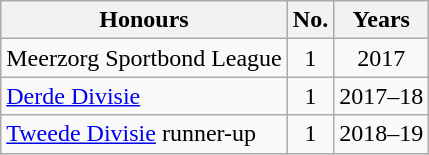<table class="wikitable">
<tr>
<th>Honours</th>
<th>No.</th>
<th>Years</th>
</tr>
<tr>
<td>Meerzorg Sportbond League</td>
<td align="center">1</td>
<td align="center">2017</td>
</tr>
<tr>
<td><a href='#'>Derde Divisie</a></td>
<td align="center">1</td>
<td align="center">2017–18</td>
</tr>
<tr>
<td><a href='#'>Tweede Divisie</a> runner-up</td>
<td align="center">1</td>
<td align="center">2018–19</td>
</tr>
</table>
